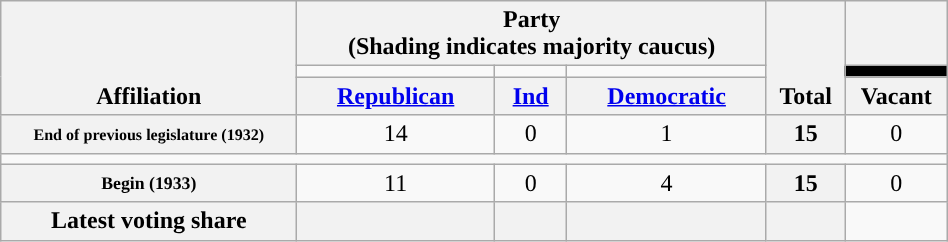<table class=wikitable style="text-align:center; width:50%">
<tr style="vertical-align:bottom;">
<th rowspan=3>Affiliation</th>
<th colspan=3>Party <div>(Shading indicates majority caucus)</div></th>
<th rowspan=3>Total</th>
<th></th>
</tr>
<tr style="height:5px">
<td style="background-color:"></td>
<td style="background-color:"></td>
<td style="background-color:"></td>
<td style="background-color:black"></td>
</tr>
<tr>
<th><a href='#'>Republican</a></th>
<th><a href='#'>Ind</a></th>
<th><a href='#'>Democratic</a></th>
<th>Vacant</th>
</tr>
<tr>
<th nowrap style="font-size:67%">End of previous legislature (1932)</th>
<td>14</td>
<td>0</td>
<td>1</td>
<th>15</th>
<td>0</td>
</tr>
<tr>
<td colspan=6></td>
</tr>
<tr>
<th nowrap style="font-size:74%">Begin (1933)</th>
<td>11</td>
<td>0</td>
<td>4</td>
<th>15</th>
<td>0</td>
</tr>
<tr>
<th>Latest voting share</th>
<th colspan=1 ></th>
<th></th>
<th></th>
<th colspan=1></th>
</tr>
</table>
